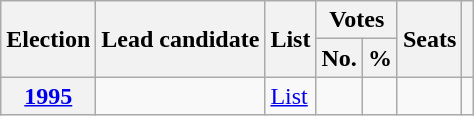<table class="wikitable" style="text-align:right">
<tr>
<th rowspan=2 scope="col">Election</th>
<th rowspan=2 scope="col">Lead candidate</th>
<th rowspan=2 scope="col">List</th>
<th colspan=2 scope="col">Votes</th>
<th rowspan=2 scope="col">Seats</th>
<th scope="col" rowspan=2 class="unsortable"></th>
</tr>
<tr>
<th>No.</th>
<th>%</th>
</tr>
<tr>
<th scope="row"><a href='#'>1995</a></th>
<td align="left"></td>
<td align="left"><a href='#'>List</a></td>
<td></td>
<td></td>
<td></td>
<td align="left"></td>
</tr>
</table>
